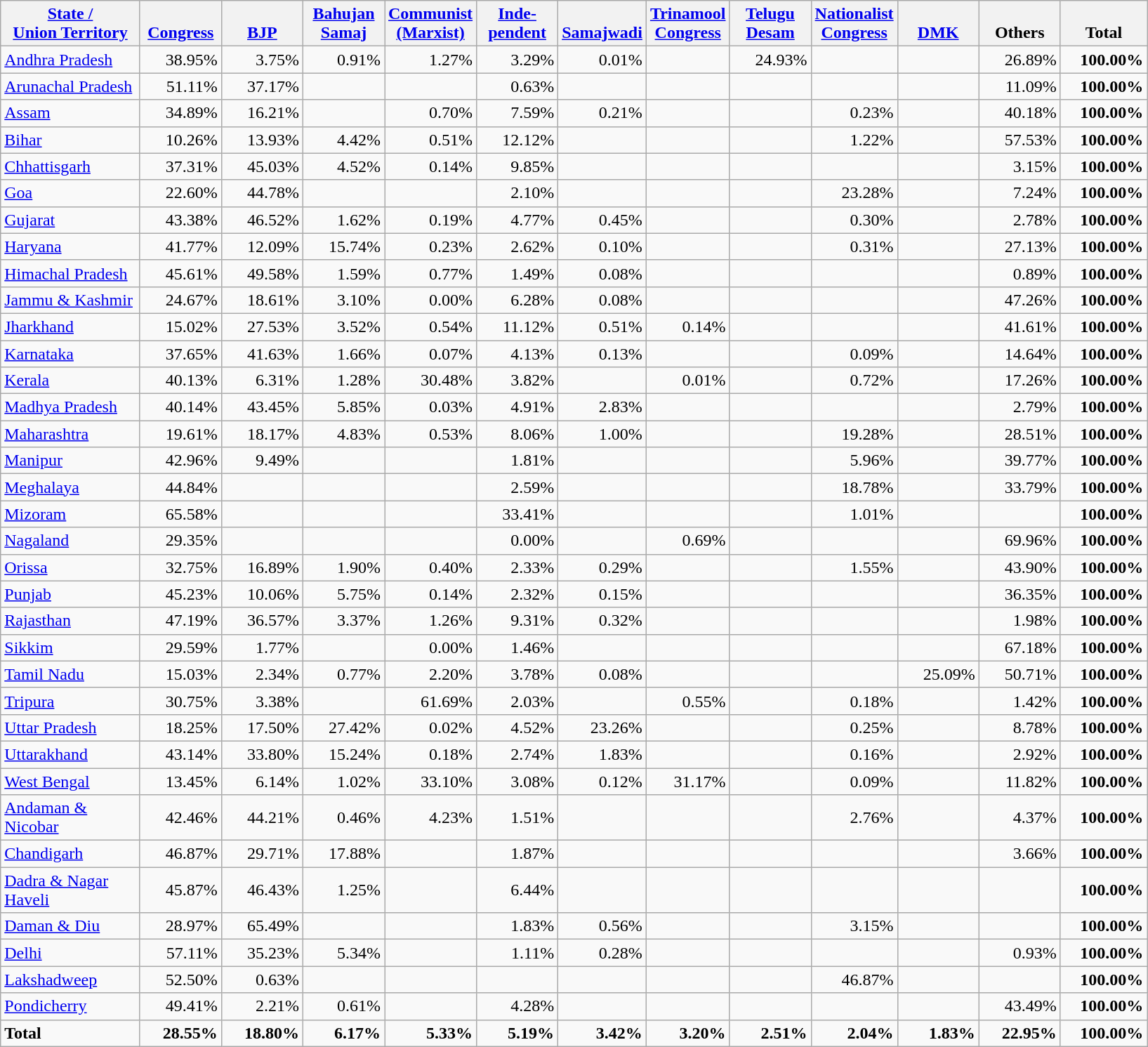<table class="wikitable sortable" border="1" style="text-align:right;">
<tr>
<th width="125"><a href='#'>State /<br>Union Territory</a><br></th>
<th valign=bottom width="70"><a href='#'>Congress</a><br></th>
<th valign=bottom width="70"><a href='#'>BJP</a><br></th>
<th width="70"><a href='#'>Bahujan<br>Samaj</a><br></th>
<th width="70"><a href='#'>Communist<br>(Marxist)</a><br></th>
<th valign=bottom width="70"><a href='#'>Inde-<br>pendent</a><br></th>
<th valign=bottom width="70"><a href='#'>Samajwadi</a><br></th>
<th width="70"><a href='#'>Trinamool<br>Congress</a><br></th>
<th width="70"><a href='#'>Telugu<br>Desam</a><br></th>
<th width="70"><a href='#'>Nationalist<br>Congress</a><br></th>
<th valign=bottom width="70"><a href='#'>DMK</a><br></th>
<th valign=bottom width="70">Others<br></th>
<th valign=bottom width="75">Total<br></th>
</tr>
<tr>
<td align=left><a href='#'>Andhra Pradesh</a></td>
<td>38.95%</td>
<td>3.75%</td>
<td>0.91%</td>
<td>1.27%</td>
<td>3.29%</td>
<td>0.01%</td>
<td></td>
<td>24.93%</td>
<td></td>
<td></td>
<td>26.89%</td>
<td><strong>100.00%</strong></td>
</tr>
<tr>
<td align=left><a href='#'>Arunachal Pradesh</a></td>
<td>51.11%</td>
<td>37.17%</td>
<td></td>
<td></td>
<td>0.63%</td>
<td></td>
<td></td>
<td></td>
<td></td>
<td></td>
<td>11.09%</td>
<td><strong>100.00%</strong></td>
</tr>
<tr>
<td align=left><a href='#'>Assam</a></td>
<td>34.89%</td>
<td>16.21%</td>
<td></td>
<td>0.70%</td>
<td>7.59%</td>
<td>0.21%</td>
<td></td>
<td></td>
<td>0.23%</td>
<td></td>
<td>40.18%</td>
<td><strong>100.00%</strong></td>
</tr>
<tr>
<td align=left><a href='#'>Bihar</a></td>
<td>10.26%</td>
<td>13.93%</td>
<td>4.42%</td>
<td>0.51%</td>
<td>12.12%</td>
<td></td>
<td></td>
<td></td>
<td>1.22%</td>
<td></td>
<td>57.53%</td>
<td><strong>100.00%</strong></td>
</tr>
<tr>
<td align=left><a href='#'>Chhattisgarh</a></td>
<td>37.31%</td>
<td>45.03%</td>
<td>4.52%</td>
<td>0.14%</td>
<td>9.85%</td>
<td></td>
<td></td>
<td></td>
<td></td>
<td></td>
<td>3.15%</td>
<td><strong>100.00%</strong></td>
</tr>
<tr>
<td align=left><a href='#'>Goa</a></td>
<td>22.60%</td>
<td>44.78%</td>
<td></td>
<td></td>
<td>2.10%</td>
<td></td>
<td></td>
<td></td>
<td>23.28%</td>
<td></td>
<td>7.24%</td>
<td><strong>100.00%</strong></td>
</tr>
<tr>
<td align=left><a href='#'>Gujarat</a></td>
<td>43.38%</td>
<td>46.52%</td>
<td>1.62%</td>
<td>0.19%</td>
<td>4.77%</td>
<td>0.45%</td>
<td></td>
<td></td>
<td>0.30%</td>
<td></td>
<td>2.78%</td>
<td><strong>100.00%</strong></td>
</tr>
<tr>
<td align=left><a href='#'>Haryana</a></td>
<td>41.77%</td>
<td>12.09%</td>
<td>15.74%</td>
<td>0.23%</td>
<td>2.62%</td>
<td>0.10%</td>
<td></td>
<td></td>
<td>0.31%</td>
<td></td>
<td>27.13%</td>
<td><strong>100.00%</strong></td>
</tr>
<tr>
<td align=left><a href='#'>Himachal Pradesh</a></td>
<td>45.61%</td>
<td>49.58%</td>
<td>1.59%</td>
<td>0.77%</td>
<td>1.49%</td>
<td>0.08%</td>
<td></td>
<td></td>
<td></td>
<td></td>
<td>0.89%</td>
<td><strong>100.00%</strong></td>
</tr>
<tr>
<td align=left><a href='#'>Jammu & Kashmir</a></td>
<td>24.67%</td>
<td>18.61%</td>
<td>3.10%</td>
<td>0.00%</td>
<td>6.28%</td>
<td>0.08%</td>
<td></td>
<td></td>
<td></td>
<td></td>
<td>47.26%</td>
<td><strong>100.00%</strong></td>
</tr>
<tr>
<td align=left><a href='#'>Jharkhand</a></td>
<td>15.02%</td>
<td>27.53%</td>
<td>3.52%</td>
<td>0.54%</td>
<td>11.12%</td>
<td>0.51%</td>
<td>0.14%</td>
<td></td>
<td></td>
<td></td>
<td>41.61%</td>
<td><strong>100.00%</strong></td>
</tr>
<tr>
<td align=left><a href='#'>Karnataka</a></td>
<td>37.65%</td>
<td>41.63%</td>
<td>1.66%</td>
<td>0.07%</td>
<td>4.13%</td>
<td>0.13%</td>
<td></td>
<td></td>
<td>0.09%</td>
<td></td>
<td>14.64%</td>
<td><strong>100.00%</strong></td>
</tr>
<tr>
<td align=left><a href='#'>Kerala</a></td>
<td>40.13%</td>
<td>6.31%</td>
<td>1.28%</td>
<td>30.48%</td>
<td>3.82%</td>
<td></td>
<td>0.01%</td>
<td></td>
<td>0.72%</td>
<td></td>
<td>17.26%</td>
<td><strong>100.00%</strong></td>
</tr>
<tr>
<td align=left><a href='#'>Madhya Pradesh</a></td>
<td>40.14%</td>
<td>43.45%</td>
<td>5.85%</td>
<td>0.03%</td>
<td>4.91%</td>
<td>2.83%</td>
<td></td>
<td></td>
<td></td>
<td></td>
<td>2.79%</td>
<td><strong>100.00%</strong></td>
</tr>
<tr>
<td align=left><a href='#'>Maharashtra</a></td>
<td>19.61%</td>
<td>18.17%</td>
<td>4.83%</td>
<td>0.53%</td>
<td>8.06%</td>
<td>1.00%</td>
<td></td>
<td></td>
<td>19.28%</td>
<td></td>
<td>28.51%</td>
<td><strong>100.00%</strong></td>
</tr>
<tr>
<td align=left><a href='#'>Manipur</a></td>
<td>42.96%</td>
<td>9.49%</td>
<td></td>
<td></td>
<td>1.81%</td>
<td></td>
<td></td>
<td></td>
<td>5.96%</td>
<td></td>
<td>39.77%</td>
<td><strong>100.00%</strong></td>
</tr>
<tr>
<td align=left><a href='#'>Meghalaya</a></td>
<td>44.84%</td>
<td></td>
<td></td>
<td></td>
<td>2.59%</td>
<td></td>
<td></td>
<td></td>
<td>18.78%</td>
<td></td>
<td>33.79%</td>
<td><strong>100.00%</strong></td>
</tr>
<tr>
<td align=left><a href='#'>Mizoram</a></td>
<td>65.58%</td>
<td></td>
<td></td>
<td></td>
<td>33.41%</td>
<td></td>
<td></td>
<td></td>
<td>1.01%</td>
<td></td>
<td></td>
<td><strong>100.00%</strong></td>
</tr>
<tr>
<td align=left><a href='#'>Nagaland</a></td>
<td>29.35%</td>
<td></td>
<td></td>
<td></td>
<td>0.00%</td>
<td></td>
<td>0.69%</td>
<td></td>
<td></td>
<td></td>
<td>69.96%</td>
<td><strong>100.00%</strong></td>
</tr>
<tr>
<td align=left><a href='#'>Orissa</a></td>
<td>32.75%</td>
<td>16.89%</td>
<td>1.90%</td>
<td>0.40%</td>
<td>2.33%</td>
<td>0.29%</td>
<td></td>
<td></td>
<td>1.55%</td>
<td></td>
<td>43.90%</td>
<td><strong>100.00%</strong></td>
</tr>
<tr>
<td align=left><a href='#'>Punjab</a></td>
<td>45.23%</td>
<td>10.06%</td>
<td>5.75%</td>
<td>0.14%</td>
<td>2.32%</td>
<td>0.15%</td>
<td></td>
<td></td>
<td></td>
<td></td>
<td>36.35%</td>
<td><strong>100.00%</strong></td>
</tr>
<tr>
<td align=left><a href='#'>Rajasthan</a></td>
<td>47.19%</td>
<td>36.57%</td>
<td>3.37%</td>
<td>1.26%</td>
<td>9.31%</td>
<td>0.32%</td>
<td></td>
<td></td>
<td></td>
<td></td>
<td>1.98%</td>
<td><strong>100.00%</strong></td>
</tr>
<tr>
<td align=left><a href='#'>Sikkim</a></td>
<td>29.59%</td>
<td>1.77%</td>
<td></td>
<td>0.00%</td>
<td>1.46%</td>
<td></td>
<td></td>
<td></td>
<td></td>
<td></td>
<td>67.18%</td>
<td><strong>100.00%</strong></td>
</tr>
<tr>
<td align=left><a href='#'>Tamil Nadu</a></td>
<td>15.03%</td>
<td>2.34%</td>
<td>0.77%</td>
<td>2.20%</td>
<td>3.78%</td>
<td>0.08%</td>
<td></td>
<td></td>
<td></td>
<td>25.09%</td>
<td>50.71%</td>
<td><strong>100.00%</strong></td>
</tr>
<tr>
<td align=left><a href='#'>Tripura</a></td>
<td>30.75%</td>
<td>3.38%</td>
<td></td>
<td>61.69%</td>
<td>2.03%</td>
<td></td>
<td>0.55%</td>
<td></td>
<td>0.18%</td>
<td></td>
<td>1.42%</td>
<td><strong>100.00%</strong></td>
</tr>
<tr>
<td align=left><a href='#'>Uttar Pradesh</a></td>
<td>18.25%</td>
<td>17.50%</td>
<td>27.42%</td>
<td>0.02%</td>
<td>4.52%</td>
<td>23.26%</td>
<td></td>
<td></td>
<td>0.25%</td>
<td></td>
<td>8.78%</td>
<td><strong>100.00%</strong></td>
</tr>
<tr>
<td align=left><a href='#'>Uttarakhand</a></td>
<td>43.14%</td>
<td>33.80%</td>
<td>15.24%</td>
<td>0.18%</td>
<td>2.74%</td>
<td>1.83%</td>
<td></td>
<td></td>
<td>0.16%</td>
<td></td>
<td>2.92%</td>
<td><strong>100.00%</strong></td>
</tr>
<tr>
<td align=left><a href='#'>West Bengal</a></td>
<td>13.45%</td>
<td>6.14%</td>
<td>1.02%</td>
<td>33.10%</td>
<td>3.08%</td>
<td>0.12%</td>
<td>31.17%</td>
<td></td>
<td>0.09%</td>
<td></td>
<td>11.82%</td>
<td><strong>100.00%</strong></td>
</tr>
<tr>
<td align=left><a href='#'>Andaman & Nicobar</a></td>
<td>42.46%</td>
<td>44.21%</td>
<td>0.46%</td>
<td>4.23%</td>
<td>1.51%</td>
<td></td>
<td></td>
<td></td>
<td>2.76%</td>
<td></td>
<td>4.37%</td>
<td><strong>100.00%</strong></td>
</tr>
<tr>
<td align=left><a href='#'>Chandigarh</a></td>
<td>46.87%</td>
<td>29.71%</td>
<td>17.88%</td>
<td></td>
<td>1.87%</td>
<td></td>
<td></td>
<td></td>
<td></td>
<td></td>
<td>3.66%</td>
<td><strong>100.00%</strong></td>
</tr>
<tr>
<td align=left><a href='#'>Dadra & Nagar Haveli</a></td>
<td>45.87%</td>
<td>46.43%</td>
<td>1.25%</td>
<td></td>
<td>6.44%</td>
<td></td>
<td></td>
<td></td>
<td></td>
<td></td>
<td></td>
<td><strong>100.00%</strong></td>
</tr>
<tr>
<td align=left><a href='#'>Daman & Diu</a></td>
<td>28.97%</td>
<td>65.49%</td>
<td></td>
<td></td>
<td>1.83%</td>
<td>0.56%</td>
<td></td>
<td></td>
<td>3.15%</td>
<td></td>
<td></td>
<td><strong>100.00%</strong></td>
</tr>
<tr>
<td align=left><a href='#'>Delhi</a></td>
<td>57.11%</td>
<td>35.23%</td>
<td>5.34%</td>
<td></td>
<td>1.11%</td>
<td>0.28%</td>
<td></td>
<td></td>
<td></td>
<td></td>
<td>0.93%</td>
<td><strong>100.00%</strong></td>
</tr>
<tr>
<td align=left><a href='#'>Lakshadweep</a></td>
<td>52.50%</td>
<td>0.63%</td>
<td></td>
<td></td>
<td></td>
<td></td>
<td></td>
<td></td>
<td>46.87%</td>
<td></td>
<td></td>
<td><strong>100.00%</strong></td>
</tr>
<tr>
<td align=left><a href='#'>Pondicherry</a></td>
<td>49.41%</td>
<td>2.21%</td>
<td>0.61%</td>
<td></td>
<td>4.28%</td>
<td></td>
<td></td>
<td></td>
<td></td>
<td></td>
<td>43.49%</td>
<td><strong>100.00%</strong></td>
</tr>
<tr class="sortbottom">
<td align=left><strong> Total</strong></td>
<td><strong>28.55%</strong></td>
<td><strong>18.80%</strong></td>
<td><strong>6.17%</strong></td>
<td><strong>5.33%</strong></td>
<td><strong>5.19%</strong></td>
<td><strong>3.42%</strong></td>
<td><strong>3.20%</strong></td>
<td><strong>2.51%</strong></td>
<td><strong>2.04%</strong></td>
<td><strong>1.83%</strong></td>
<td><strong>22.95%</strong></td>
<td><strong>100.00%</strong></td>
</tr>
</table>
